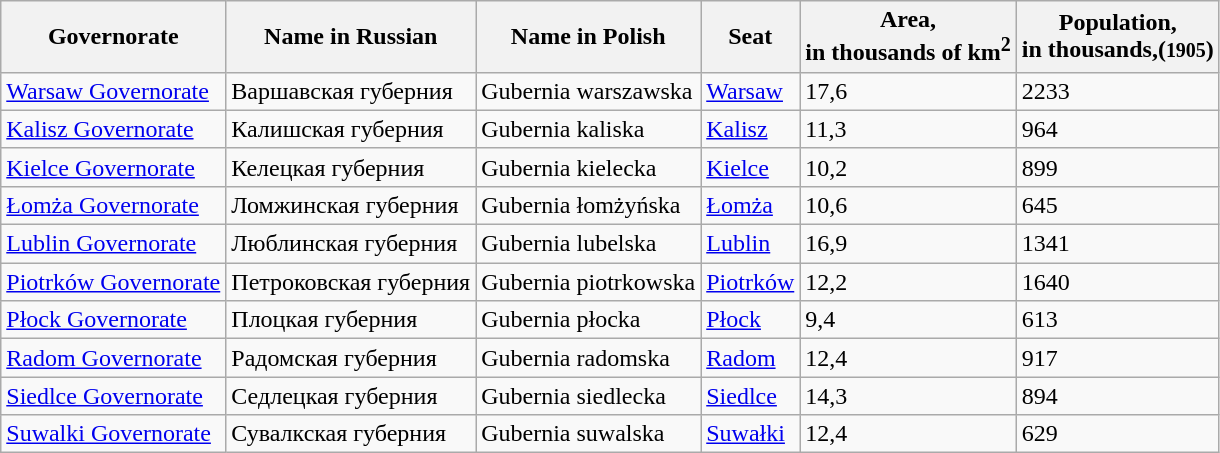<table class="wikitable sortable">
<tr ->
<th>Governorate</th>
<th>Name in Russian</th>
<th>Name in Polish</th>
<th>Seat</th>
<th>Area,<br> in thousands of km<sup>2</sup></th>
<th>Population,<br> in thousands,(<small>1905</small>)</th>
</tr>
<tr ->
<td><a href='#'>Warsaw Governorate</a></td>
<td>Варшавская губерния</td>
<td>Gubernia warszawska</td>
<td><a href='#'>Warsaw</a></td>
<td>17,6</td>
<td>2233</td>
</tr>
<tr ->
<td><a href='#'>Kalisz Governorate</a></td>
<td>Калишская губерния</td>
<td>Gubernia kaliska</td>
<td><a href='#'>Kalisz</a></td>
<td>11,3</td>
<td>964</td>
</tr>
<tr ->
<td><a href='#'>Kielce Governorate</a></td>
<td>Келецкая губерния</td>
<td>Gubernia kielecka</td>
<td><a href='#'>Kielce</a></td>
<td>10,2</td>
<td>899</td>
</tr>
<tr ->
<td><a href='#'>Łomża Governorate</a></td>
<td>Ломжинская губерния</td>
<td>Gubernia łomżyńska</td>
<td><a href='#'>Łomża</a></td>
<td>10,6</td>
<td>645</td>
</tr>
<tr ->
<td><a href='#'>Lublin Governorate</a></td>
<td>Люблинская губерния</td>
<td>Gubernia lubelska</td>
<td><a href='#'>Lublin</a></td>
<td>16,9</td>
<td>1341</td>
</tr>
<tr ->
<td><a href='#'>Piotrków Governorate</a></td>
<td>Петроковская губерния</td>
<td>Gubernia piotrkowska</td>
<td><a href='#'>Piotrków</a></td>
<td>12,2</td>
<td>1640</td>
</tr>
<tr ->
<td><a href='#'>Płock Governorate</a></td>
<td>Плоцкая губерния</td>
<td>Gubernia płocka</td>
<td><a href='#'>Płock</a></td>
<td>9,4</td>
<td>613</td>
</tr>
<tr ->
<td><a href='#'>Radom Governorate</a></td>
<td>Радомская губерния</td>
<td>Gubernia radomska</td>
<td><a href='#'>Radom</a></td>
<td>12,4</td>
<td>917</td>
</tr>
<tr ->
<td><a href='#'>Siedlce Governorate</a></td>
<td>Седлецкая губерния</td>
<td>Gubernia siedlecka</td>
<td><a href='#'>Siedlce</a></td>
<td>14,3</td>
<td>894</td>
</tr>
<tr ->
<td><a href='#'>Suwalki Governorate</a></td>
<td>Сувалкская губерния</td>
<td>Gubernia suwalska</td>
<td><a href='#'>Suwałki</a></td>
<td>12,4</td>
<td>629</td>
</tr>
</table>
